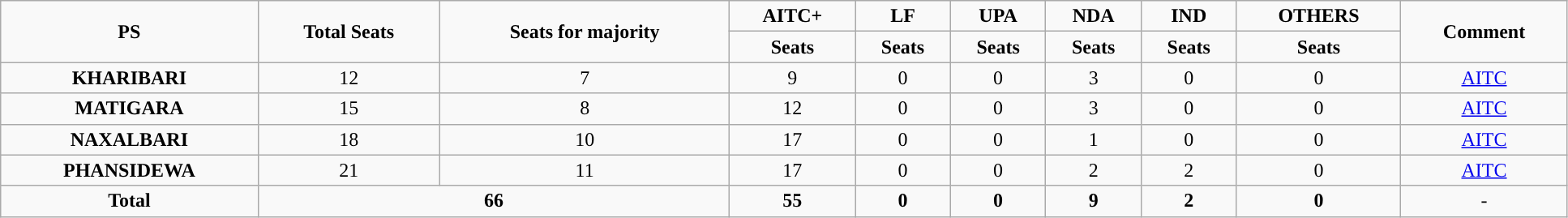<table class="wikitable sortable" style="width:102%; text-align:center;">
<tr>
<td rowspan="2"><strong>PS</strong></td>
<td rowspan="2"><strong>Total Seats</strong></td>
<td rowspan="2"><strong>Seats for majority</strong></td>
<td style="background:"><strong>AITC+</strong></td>
<td style="background:"><strong>LF</strong></td>
<td style="background:"><strong>UPA</strong></td>
<td style="background:"><strong>NDA</strong></td>
<td style="background:"><strong>IND</strong></td>
<td style="background:"><strong>OTHERS</strong></td>
<td rowspan="2"><strong>Comment</strong></td>
</tr>
<tr>
<td><strong>Seats</strong></td>
<td><strong>Seats</strong></td>
<td><strong>Seats</strong></td>
<td><strong>Seats</strong></td>
<td><strong>Seats</strong></td>
<td><strong>Seats</strong></td>
</tr>
<tr>
<td><strong>KHARIBARI</strong></td>
<td>12</td>
<td>7</td>
<td>9</td>
<td>0</td>
<td>0</td>
<td>3</td>
<td>0</td>
<td>0</td>
<td><a href='#'>AITC</a></td>
</tr>
<tr>
<td><strong>MATIGARA</strong></td>
<td>15</td>
<td>8</td>
<td>12</td>
<td>0</td>
<td>0</td>
<td>3</td>
<td>0</td>
<td>0</td>
<td><a href='#'>AITC</a></td>
</tr>
<tr>
<td><strong>NAXALBARI</strong></td>
<td>18</td>
<td>10</td>
<td>17</td>
<td>0</td>
<td>0</td>
<td>1</td>
<td>0</td>
<td>0</td>
<td><a href='#'>AITC</a></td>
</tr>
<tr>
<td><strong>PHANSIDEWA</strong></td>
<td>21</td>
<td>11</td>
<td>17</td>
<td>0</td>
<td>0</td>
<td>2</td>
<td>2</td>
<td>0</td>
<td><a href='#'>AITC</a></td>
</tr>
<tr>
<td><strong>Total</strong></td>
<td colspan="2"><strong>66</strong></td>
<td><strong>55</strong></td>
<td><strong>0</strong></td>
<td><strong>0</strong></td>
<td><strong>9</strong></td>
<td><strong>2</strong></td>
<td><strong>0</strong></td>
<td>-</td>
</tr>
</table>
